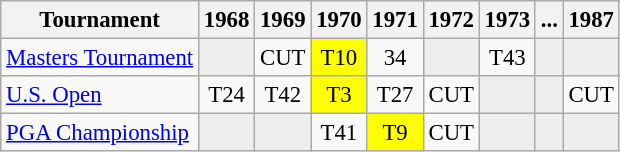<table class="wikitable" style="font-size:95%;text-align:center;">
<tr>
<th>Tournament</th>
<th>1968</th>
<th>1969</th>
<th>1970</th>
<th>1971</th>
<th>1972</th>
<th>1973</th>
<th>...</th>
<th>1987</th>
</tr>
<tr>
<td align=left><a href='#'>Masters Tournament</a></td>
<td style="background:#eee;"></td>
<td>CUT</td>
<td style="background:yellow;">T10</td>
<td>34</td>
<td style="background:#eee;"></td>
<td>T43</td>
<td style="background:#eee;"></td>
<td style="background:#eee;"></td>
</tr>
<tr>
<td align=left><a href='#'>U.S. Open</a></td>
<td>T24</td>
<td>T42</td>
<td style="background:yellow;">T3</td>
<td>T27</td>
<td>CUT</td>
<td style="background:#eee;"></td>
<td style="background:#eee;"></td>
<td>CUT</td>
</tr>
<tr>
<td align=left><a href='#'>PGA Championship</a></td>
<td style="background:#eee;"></td>
<td style="background:#eee;"></td>
<td>T41</td>
<td style="background:yellow;">T9</td>
<td>CUT</td>
<td style="background:#eee;"></td>
<td style="background:#eee;"></td>
<td style="background:#eee;"></td>
</tr>
</table>
